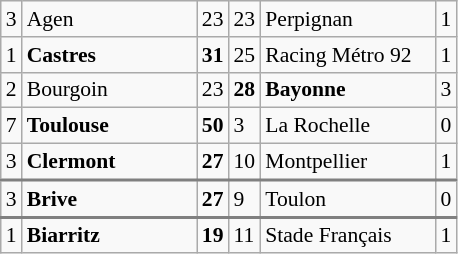<table class="wikitable left" cellpadding="0" cellspacing="0" style="font-size:90%;">
<tr>
<td>3</td>
<td width="110px">Agen</td>
<td>23</td>
<td>23</td>
<td width="110px">Perpignan</td>
<td>1</td>
</tr>
<tr>
<td>1</td>
<td><strong>Castres</strong></td>
<td><strong>31</strong></td>
<td>25</td>
<td>Racing Métro 92</td>
<td>1</td>
</tr>
<tr>
<td>2</td>
<td>Bourgoin</td>
<td>23</td>
<td><strong>28</strong></td>
<td><strong>Bayonne</strong></td>
<td>3</td>
</tr>
<tr>
<td>7</td>
<td><strong>Toulouse</strong></td>
<td><strong>50</strong></td>
<td>3</td>
<td>La Rochelle</td>
<td>0</td>
</tr>
<tr style="border-bottom:2px solid grey;">
<td>3</td>
<td><strong>Clermont</strong></td>
<td><strong>27</strong></td>
<td>10</td>
<td>Montpellier</td>
<td>1</td>
</tr>
<tr style="border-bottom:2px solid grey;">
<td>3</td>
<td><strong>Brive</strong></td>
<td><strong>27</strong></td>
<td>9</td>
<td>Toulon</td>
<td>0</td>
</tr>
<tr>
<td>1</td>
<td><strong>Biarritz</strong></td>
<td><strong>19</strong></td>
<td>11</td>
<td>Stade Français</td>
<td>1</td>
</tr>
</table>
